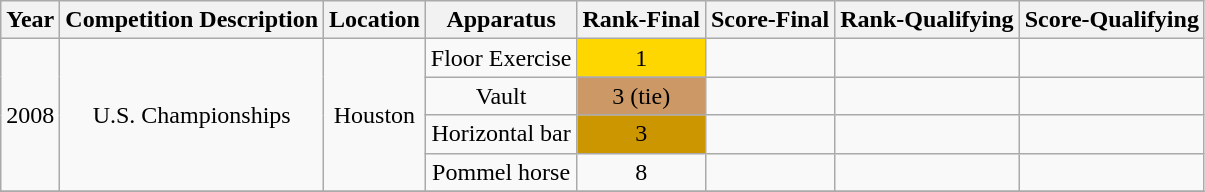<table class="wikitable" style="text-align:center">
<tr>
<th>Year</th>
<th>Competition Description</th>
<th>Location</th>
<th>Apparatus</th>
<th>Rank-Final</th>
<th>Score-Final</th>
<th>Rank-Qualifying</th>
<th>Score-Qualifying</th>
</tr>
<tr>
<td rowspan="4">2008</td>
<td rowspan="4">U.S. Championships</td>
<td rowspan="4">Houston</td>
<td>Floor Exercise</td>
<td bgcolor="gold">1</td>
<td></td>
<td></td>
<td></td>
</tr>
<tr>
<td>Vault</td>
<td bgcolor=cc9966>3 (tie)</td>
<td></td>
<td></td>
<td></td>
</tr>
<tr>
<td>Horizontal bar</td>
<td bgcolor=cc9966">3</td>
<td></td>
<td></td>
<td></td>
</tr>
<tr>
<td>Pommel horse</td>
<td>8</td>
<td></td>
<td></td>
<td></td>
</tr>
<tr>
</tr>
</table>
